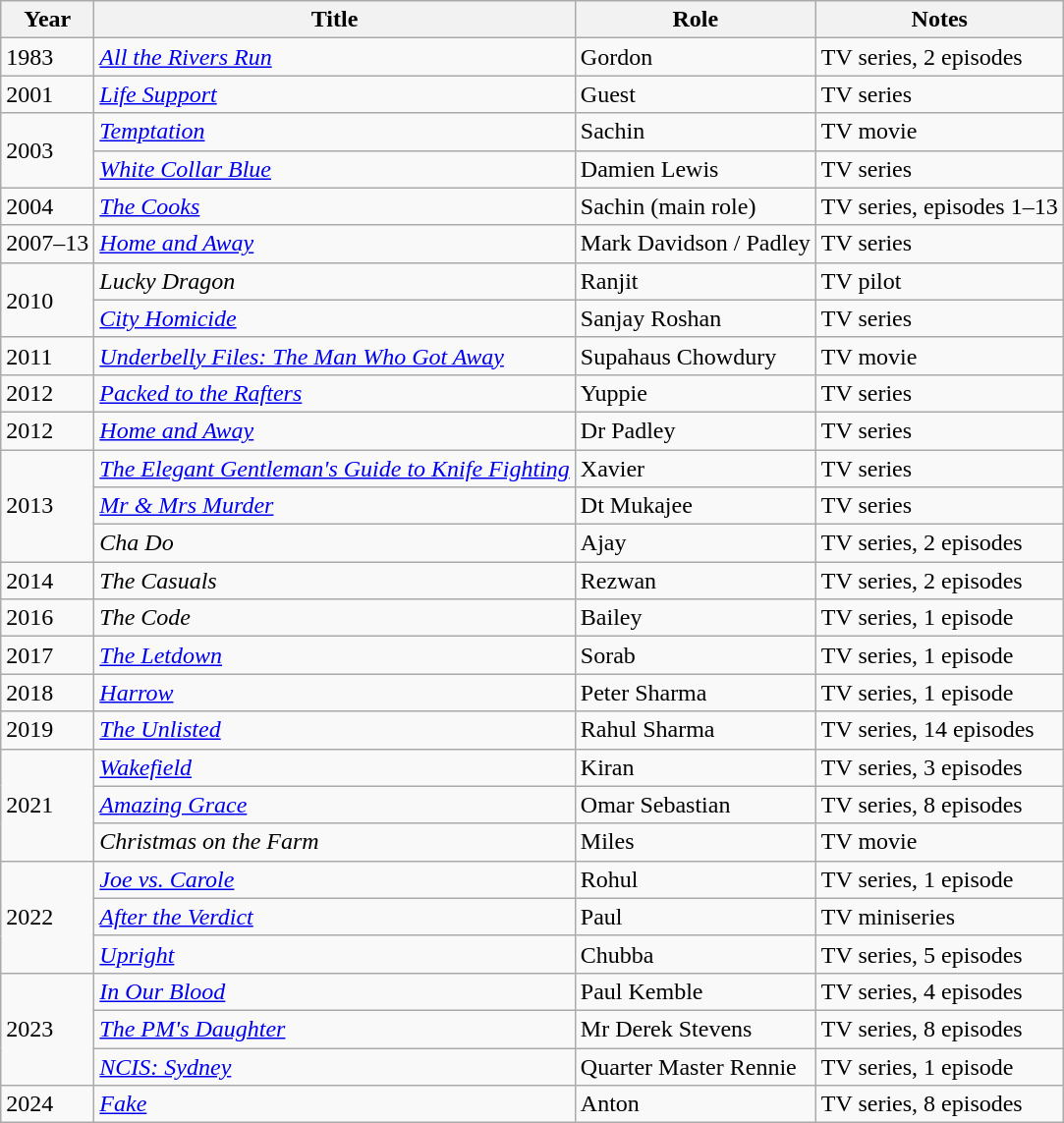<table class="wikitable sortable">
<tr>
<th>Year</th>
<th>Title</th>
<th>Role</th>
<th>Notes</th>
</tr>
<tr>
<td>1983</td>
<td><em><a href='#'>All the Rivers Run</a></em></td>
<td>Gordon</td>
<td>TV series, 2 episodes</td>
</tr>
<tr>
<td>2001</td>
<td><em><a href='#'>Life Support</a></em></td>
<td>Guest</td>
<td>TV series</td>
</tr>
<tr>
<td rowspan="2">2003</td>
<td><em><a href='#'>Temptation</a></em></td>
<td>Sachin</td>
<td>TV movie</td>
</tr>
<tr>
<td><em><a href='#'>White Collar Blue</a></em></td>
<td>Damien Lewis</td>
<td>TV series</td>
</tr>
<tr>
<td>2004</td>
<td><em><a href='#'>The Cooks</a></em></td>
<td>Sachin (main role)</td>
<td>TV series, episodes 1–13</td>
</tr>
<tr>
<td>2007–13</td>
<td><em><a href='#'>Home and Away</a></em></td>
<td>Mark Davidson / Padley</td>
<td>TV series</td>
</tr>
<tr>
<td rowspan="2">2010</td>
<td><em>Lucky Dragon</em></td>
<td>Ranjit</td>
<td>TV pilot</td>
</tr>
<tr>
<td><em><a href='#'>City Homicide</a></em></td>
<td>Sanjay Roshan</td>
<td>TV series</td>
</tr>
<tr>
<td>2011</td>
<td><em><a href='#'>Underbelly Files: The Man Who Got Away</a></em></td>
<td>Supahaus Chowdury</td>
<td>TV movie</td>
</tr>
<tr>
<td>2012</td>
<td><em><a href='#'>Packed to the Rafters</a></em></td>
<td>Yuppie</td>
<td>TV series</td>
</tr>
<tr>
<td>2012</td>
<td><em><a href='#'>Home and Away</a></em></td>
<td>Dr Padley</td>
<td>TV series</td>
</tr>
<tr>
<td rowspan="3">2013</td>
<td><em><a href='#'>The Elegant Gentleman's Guide to Knife Fighting</a></em></td>
<td>Xavier</td>
<td>TV series</td>
</tr>
<tr>
<td><em><a href='#'>Mr & Mrs Murder</a></em></td>
<td>Dt Mukajee</td>
<td>TV series</td>
</tr>
<tr>
<td><em>Cha Do</em></td>
<td>Ajay</td>
<td>TV series, 2 episodes</td>
</tr>
<tr>
<td>2014</td>
<td><em>The Casuals</em></td>
<td>Rezwan</td>
<td>TV series, 2 episodes</td>
</tr>
<tr>
<td>2016</td>
<td><em>The Code</em></td>
<td>Bailey</td>
<td>TV series, 1 episode</td>
</tr>
<tr>
<td>2017</td>
<td><em><a href='#'>The Letdown</a></em></td>
<td>Sorab</td>
<td>TV series, 1 episode</td>
</tr>
<tr>
<td>2018</td>
<td><em><a href='#'>Harrow</a></em></td>
<td>Peter Sharma</td>
<td>TV series, 1 episode</td>
</tr>
<tr>
<td>2019</td>
<td><em><a href='#'>The Unlisted</a></em></td>
<td>Rahul Sharma</td>
<td>TV series, 14 episodes</td>
</tr>
<tr>
<td rowspan="3">2021</td>
<td><em><a href='#'>Wakefield</a></em></td>
<td>Kiran</td>
<td>TV series, 3 episodes</td>
</tr>
<tr>
<td><em><a href='#'>Amazing Grace</a></em></td>
<td>Omar Sebastian</td>
<td>TV series, 8 episodes</td>
</tr>
<tr>
<td><em>Christmas on the Farm</em></td>
<td>Miles</td>
<td>TV movie</td>
</tr>
<tr>
<td rowspan="3">2022</td>
<td><em><a href='#'>Joe vs. Carole</a></em></td>
<td>Rohul</td>
<td>TV series, 1 episode</td>
</tr>
<tr>
<td><em><a href='#'>After the Verdict</a></em></td>
<td>Paul</td>
<td>TV miniseries</td>
</tr>
<tr>
<td><em><a href='#'>Upright</a></em></td>
<td>Chubba</td>
<td>TV series, 5 episodes</td>
</tr>
<tr>
<td rowspan="3">2023</td>
<td><em><a href='#'>In Our Blood</a></em></td>
<td>Paul Kemble</td>
<td>TV series, 4 episodes</td>
</tr>
<tr>
<td><em><a href='#'>The PM's Daughter</a></em></td>
<td>Mr Derek Stevens</td>
<td>TV series, 8 episodes</td>
</tr>
<tr>
<td><em><a href='#'>NCIS: Sydney</a></em></td>
<td>Quarter Master Rennie</td>
<td>TV series, 1 episode</td>
</tr>
<tr>
<td>2024</td>
<td><em><a href='#'>Fake</a></em></td>
<td>Anton</td>
<td>TV series, 8 episodes</td>
</tr>
</table>
